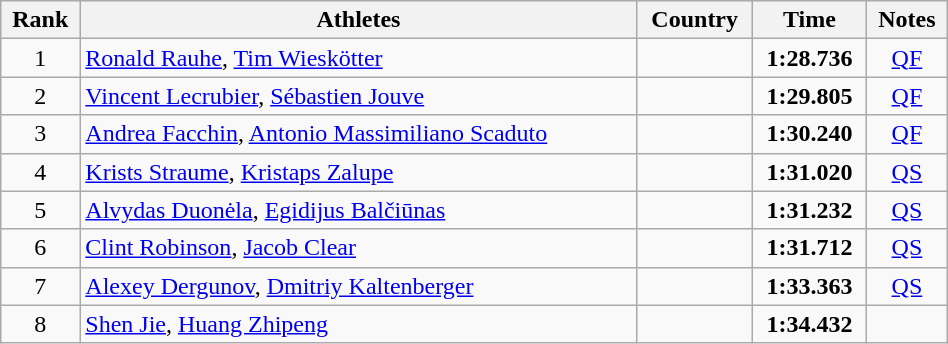<table class="wikitable sortable" width=50% style="text-align:center">
<tr>
<th>Rank</th>
<th>Athletes</th>
<th>Country</th>
<th>Time</th>
<th>Notes</th>
</tr>
<tr>
<td>1</td>
<td align=left><a href='#'>Ronald Rauhe</a>, <a href='#'>Tim Wieskötter</a></td>
<td align=left></td>
<td><strong>1:28.736</strong></td>
<td><a href='#'>QF</a></td>
</tr>
<tr>
<td>2</td>
<td align=left><a href='#'>Vincent Lecrubier</a>, <a href='#'>Sébastien Jouve</a></td>
<td align=left></td>
<td><strong>1:29.805</strong></td>
<td><a href='#'>QF</a></td>
</tr>
<tr>
<td>3</td>
<td align=left><a href='#'>Andrea Facchin</a>, <a href='#'>Antonio Massimiliano Scaduto</a></td>
<td align=left></td>
<td><strong>1:30.240</strong></td>
<td><a href='#'>QF</a></td>
</tr>
<tr>
<td>4</td>
<td align=left><a href='#'>Krists Straume</a>, <a href='#'>Kristaps Zalupe</a></td>
<td align=left></td>
<td><strong>1:31.020</strong></td>
<td><a href='#'>QS</a></td>
</tr>
<tr>
<td>5</td>
<td align=left><a href='#'>Alvydas Duonėla</a>, <a href='#'>Egidijus Balčiūnas</a></td>
<td align=left></td>
<td><strong>1:31.232</strong></td>
<td><a href='#'>QS</a></td>
</tr>
<tr>
<td>6</td>
<td align=left><a href='#'>Clint Robinson</a>, <a href='#'>Jacob Clear</a></td>
<td align=left></td>
<td><strong>1:31.712</strong></td>
<td><a href='#'>QS</a></td>
</tr>
<tr>
<td>7</td>
<td align=left><a href='#'>Alexey Dergunov</a>, <a href='#'>Dmitriy Kaltenberger</a></td>
<td align=left></td>
<td><strong>1:33.363</strong></td>
<td><a href='#'>QS</a></td>
</tr>
<tr>
<td>8</td>
<td align=left><a href='#'>Shen Jie</a>, <a href='#'>Huang Zhipeng</a></td>
<td align=left></td>
<td><strong>1:34.432</strong></td>
<td></td>
</tr>
</table>
